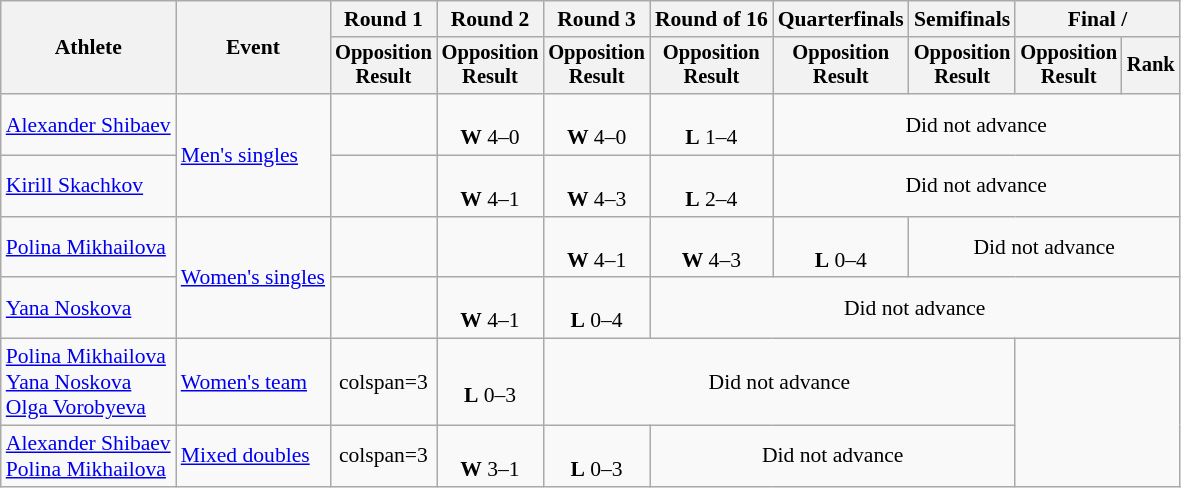<table class="wikitable" style="text-align:center; font-size:90%">
<tr>
<th rowspan=2>Athlete</th>
<th rowspan=2>Event</th>
<th>Round 1</th>
<th>Round 2</th>
<th>Round 3</th>
<th>Round of 16</th>
<th>Quarterfinals</th>
<th>Semifinals</th>
<th colspan=2>Final / </th>
</tr>
<tr style="font-size:95%">
<th>Opposition<br>Result</th>
<th>Opposition<br>Result</th>
<th>Opposition<br>Result</th>
<th>Opposition<br>Result</th>
<th>Opposition<br>Result</th>
<th>Opposition<br>Result</th>
<th>Opposition<br>Result</th>
<th>Rank</th>
</tr>
<tr>
<td align=left><a href='#'>Alexander Shibaev</a></td>
<td rowspan=2 align=left><a href='#'>Men's singles</a></td>
<td></td>
<td><br><strong>W</strong> 4–0</td>
<td><br><strong>W</strong> 4–0</td>
<td><br><strong>L</strong> 1–4</td>
<td colspan=4>Did not advance</td>
</tr>
<tr>
<td align=left><a href='#'>Kirill Skachkov</a></td>
<td></td>
<td><br><strong>W</strong> 4–1</td>
<td><br><strong>W</strong> 4–3</td>
<td><br><strong>L</strong> 2–4</td>
<td colspan=4>Did not advance</td>
</tr>
<tr>
<td align=left><a href='#'>Polina Mikhailova</a></td>
<td rowspan=2 align=left><a href='#'>Women's singles</a></td>
<td></td>
<td></td>
<td><br><strong>W</strong> 4–1</td>
<td><br><strong>W</strong> 4–3</td>
<td><br><strong>L</strong> 0–4</td>
<td colspan=3>Did not advance</td>
</tr>
<tr>
<td align=left><a href='#'>Yana Noskova</a></td>
<td></td>
<td><br><strong>W</strong> 4–1</td>
<td><br><strong>L</strong> 0–4</td>
<td colspan=5>Did not advance</td>
</tr>
<tr>
<td align=left><a href='#'>Polina Mikhailova</a><br><a href='#'>Yana Noskova</a><br><a href='#'>Olga Vorobyeva</a></td>
<td align=left><a href='#'>Women's team</a></td>
<td>colspan=3 </td>
<td><br><strong>L</strong> 0–3</td>
<td colspan=4>Did not advance</td>
</tr>
<tr>
<td align=left><a href='#'>Alexander Shibaev</a><br><a href='#'>Polina Mikhailova</a></td>
<td align=left><a href='#'>Mixed doubles</a></td>
<td>colspan=3 </td>
<td><br><strong>W</strong> 3–1</td>
<td><br><strong>L</strong> 0–3</td>
<td colspan=3>Did not advance</td>
</tr>
</table>
